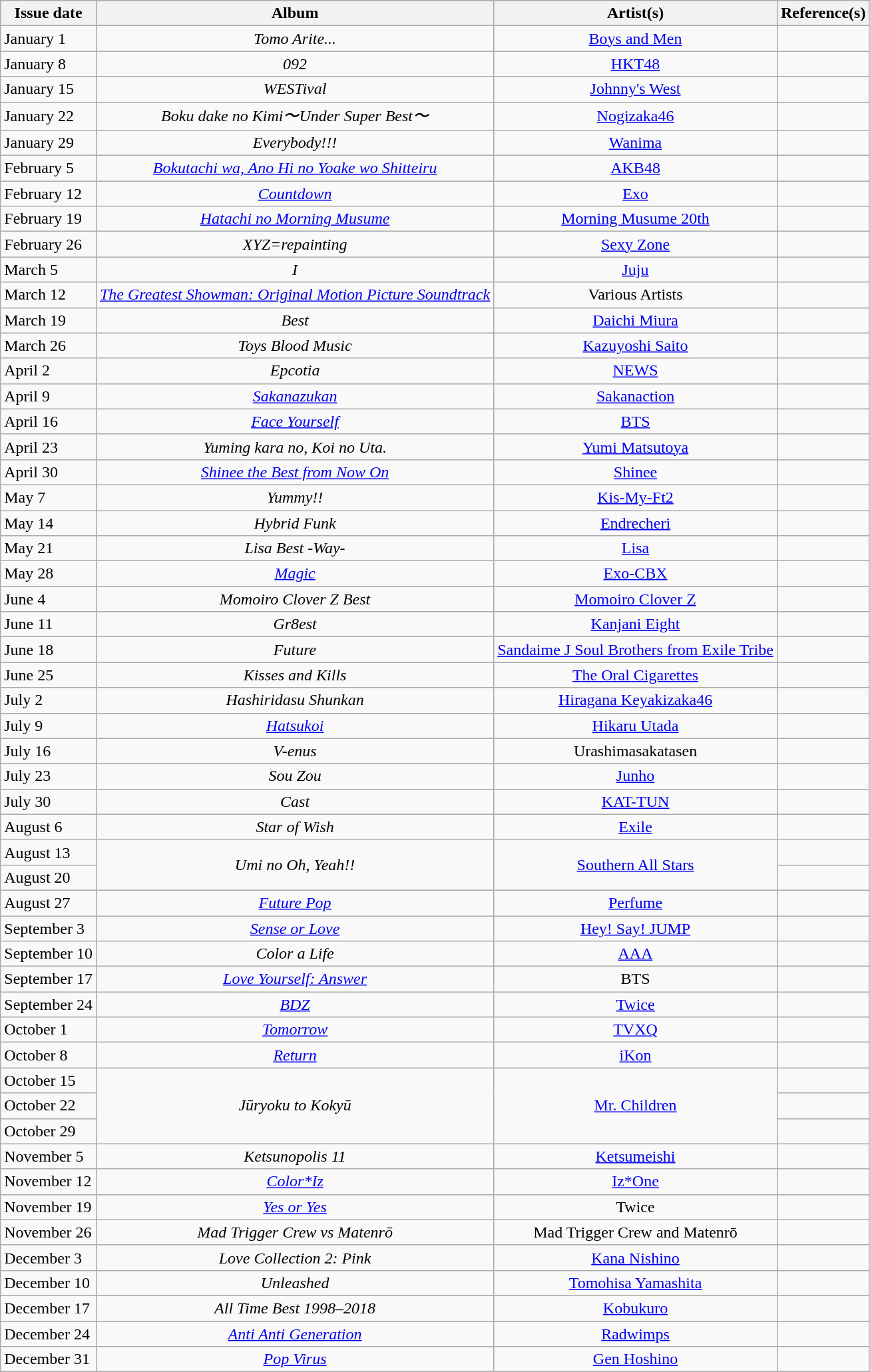<table class="wikitable" style="text-align:center;">
<tr>
<th>Issue date</th>
<th>Album</th>
<th>Artist(s)</th>
<th>Reference(s)</th>
</tr>
<tr>
<td align="left">January 1</td>
<td><em>Tomo Arite...</em></td>
<td><a href='#'>Boys and Men</a></td>
<td></td>
</tr>
<tr>
<td align="left">January 8</td>
<td><em>092</em></td>
<td><a href='#'>HKT48</a></td>
<td></td>
</tr>
<tr>
<td align="left">January 15</td>
<td><em>WESTival</em></td>
<td><a href='#'>Johnny's West</a></td>
<td></td>
</tr>
<tr>
<td align="left">January 22</td>
<td><em>Boku dake no Kimi〜Under Super Best〜</em></td>
<td><a href='#'>Nogizaka46</a></td>
<td></td>
</tr>
<tr>
<td align="left">January 29</td>
<td><em>Everybody!!!</em></td>
<td><a href='#'>Wanima</a></td>
<td></td>
</tr>
<tr>
<td align="left">February 5</td>
<td><em><a href='#'>Bokutachi wa, Ano Hi no Yoake wo Shitteiru</a></em></td>
<td><a href='#'>AKB48</a></td>
<td></td>
</tr>
<tr>
<td align="left">February 12</td>
<td><em><a href='#'>Countdown</a></em></td>
<td><a href='#'>Exo</a></td>
<td></td>
</tr>
<tr>
<td align="left">February 19</td>
<td><em><a href='#'>Hatachi no Morning Musume</a></em></td>
<td><a href='#'>Morning Musume 20th</a></td>
<td></td>
</tr>
<tr>
<td align="left">February 26</td>
<td><em>XYZ=repainting</em></td>
<td><a href='#'>Sexy Zone</a></td>
<td></td>
</tr>
<tr>
<td align="left">March 5</td>
<td><em>I</em></td>
<td><a href='#'>Juju</a></td>
<td></td>
</tr>
<tr>
<td align="left">March 12</td>
<td><em><a href='#'>The Greatest Showman: Original Motion Picture Soundtrack</a></em></td>
<td>Various Artists</td>
<td></td>
</tr>
<tr>
<td align="left">March 19</td>
<td><em>Best</em></td>
<td><a href='#'>Daichi Miura</a></td>
<td></td>
</tr>
<tr>
<td align="left">March 26</td>
<td><em>Toys Blood Music</em></td>
<td><a href='#'>Kazuyoshi Saito</a></td>
<td></td>
</tr>
<tr>
<td align="left">April 2</td>
<td><em>Epcotia</em></td>
<td><a href='#'>NEWS</a></td>
<td></td>
</tr>
<tr>
<td align="left">April 9</td>
<td><em><a href='#'>Sakanazukan</a></em></td>
<td><a href='#'>Sakanaction</a></td>
<td></td>
</tr>
<tr>
<td align="left">April 16</td>
<td><em><a href='#'>Face Yourself</a></em></td>
<td><a href='#'>BTS</a></td>
<td></td>
</tr>
<tr>
<td align="left">April 23</td>
<td><em>Yuming kara no, Koi no Uta.</em></td>
<td><a href='#'>Yumi Matsutoya</a></td>
<td></td>
</tr>
<tr>
<td align="left">April 30</td>
<td><em><a href='#'>Shinee the Best from Now On</a></em></td>
<td><a href='#'>Shinee</a></td>
<td></td>
</tr>
<tr>
<td align="left">May 7</td>
<td><em>Yummy!!</em></td>
<td><a href='#'>Kis-My-Ft2</a></td>
<td></td>
</tr>
<tr>
<td align="left">May 14</td>
<td><em>Hybrid Funk</em></td>
<td><a href='#'>Endrecheri</a></td>
<td></td>
</tr>
<tr>
<td align="left">May 21</td>
<td><em>Lisa Best -Way-</em></td>
<td><a href='#'>Lisa</a></td>
<td></td>
</tr>
<tr>
<td align="left">May 28</td>
<td><em><a href='#'>Magic</a></em></td>
<td><a href='#'>Exo-CBX</a></td>
<td></td>
</tr>
<tr>
<td align="left">June 4</td>
<td><em>Momoiro Clover Z Best</em></td>
<td><a href='#'>Momoiro Clover Z</a></td>
<td></td>
</tr>
<tr>
<td align="left">June 11</td>
<td><em>Gr8est</em></td>
<td><a href='#'>Kanjani Eight</a></td>
<td></td>
</tr>
<tr>
<td align="left">June 18</td>
<td><em>Future</em></td>
<td><a href='#'>Sandaime J Soul Brothers from Exile Tribe</a></td>
<td></td>
</tr>
<tr>
<td align="left">June 25</td>
<td><em>Kisses and Kills</em></td>
<td><a href='#'>The Oral Cigarettes</a></td>
<td></td>
</tr>
<tr>
<td align="left">July 2</td>
<td><em>Hashiridasu Shunkan</em></td>
<td><a href='#'>Hiragana Keyakizaka46</a></td>
<td></td>
</tr>
<tr>
<td align="left">July 9</td>
<td><em><a href='#'>Hatsukoi</a></em></td>
<td><a href='#'>Hikaru Utada</a></td>
<td></td>
</tr>
<tr>
<td align="left">July 16</td>
<td><em>V-enus</em></td>
<td>Urashimasakatasen</td>
<td></td>
</tr>
<tr>
<td align="left">July 23</td>
<td><em>Sou Zou</em></td>
<td><a href='#'>Junho</a></td>
<td></td>
</tr>
<tr>
<td align="left">July 30</td>
<td><em>Cast</em></td>
<td><a href='#'>KAT-TUN</a></td>
<td></td>
</tr>
<tr>
<td align="left">August 6</td>
<td><em>Star of Wish</em></td>
<td><a href='#'>Exile</a></td>
<td></td>
</tr>
<tr>
<td align="left">August 13</td>
<td rowspan="2"><em>Umi no Oh, Yeah!!</em></td>
<td rowspan="2"><a href='#'>Southern All Stars</a></td>
<td></td>
</tr>
<tr>
<td align="left">August 20</td>
<td></td>
</tr>
<tr>
<td align="left">August 27</td>
<td><em><a href='#'>Future Pop</a></em></td>
<td><a href='#'>Perfume</a></td>
<td></td>
</tr>
<tr>
<td align="left">September 3</td>
<td><em><a href='#'>Sense or Love</a></em></td>
<td><a href='#'>Hey! Say! JUMP</a></td>
<td></td>
</tr>
<tr>
<td align="left">September 10</td>
<td><em>Color a Life</em></td>
<td><a href='#'>AAA</a></td>
<td></td>
</tr>
<tr>
<td align="left">September 17</td>
<td><em><a href='#'>Love Yourself: Answer</a></em></td>
<td>BTS</td>
<td></td>
</tr>
<tr>
<td align="left">September 24</td>
<td><em><a href='#'>BDZ</a></em></td>
<td><a href='#'>Twice</a></td>
<td></td>
</tr>
<tr>
<td align="left">October 1</td>
<td><em><a href='#'>Tomorrow</a></em></td>
<td><a href='#'>TVXQ</a></td>
<td></td>
</tr>
<tr>
<td align="left">October 8</td>
<td><em><a href='#'>Return</a></em></td>
<td><a href='#'>iKon</a></td>
<td></td>
</tr>
<tr>
<td align="left">October 15</td>
<td rowspan="3"><em>Jūryoku to Kokyū</em></td>
<td rowspan="3"><a href='#'>Mr. Children</a></td>
<td></td>
</tr>
<tr>
<td align="left">October 22</td>
<td></td>
</tr>
<tr>
<td align="left">October 29</td>
<td></td>
</tr>
<tr>
<td align="left">November 5</td>
<td><em>Ketsunopolis 11</em></td>
<td><a href='#'>Ketsumeishi</a></td>
<td></td>
</tr>
<tr>
<td align="left">November 12</td>
<td><em><a href='#'>Color*Iz</a></em></td>
<td><a href='#'>Iz*One</a></td>
<td></td>
</tr>
<tr>
<td align="left">November 19</td>
<td><em><a href='#'>Yes or Yes</a></em></td>
<td>Twice</td>
<td></td>
</tr>
<tr>
<td align="left">November 26</td>
<td><em>Mad Trigger Crew vs Matenrō</em></td>
<td>Mad Trigger Crew and Matenrō</td>
<td></td>
</tr>
<tr>
<td align="left">December 3</td>
<td><em>Love Collection 2: Pink</em></td>
<td><a href='#'>Kana Nishino</a></td>
<td></td>
</tr>
<tr>
<td align="left">December 10</td>
<td><em>Unleashed</em></td>
<td><a href='#'>Tomohisa Yamashita</a></td>
<td></td>
</tr>
<tr>
<td align="left">December 17</td>
<td><em>All Time Best 1998–2018</em></td>
<td><a href='#'>Kobukuro</a></td>
<td></td>
</tr>
<tr>
<td align="left">December 24</td>
<td><em><a href='#'>Anti Anti Generation</a></em></td>
<td><a href='#'>Radwimps</a></td>
<td></td>
</tr>
<tr>
<td align="left">December 31</td>
<td><em><a href='#'>Pop Virus</a></em></td>
<td><a href='#'>Gen Hoshino</a></td>
<td></td>
</tr>
</table>
